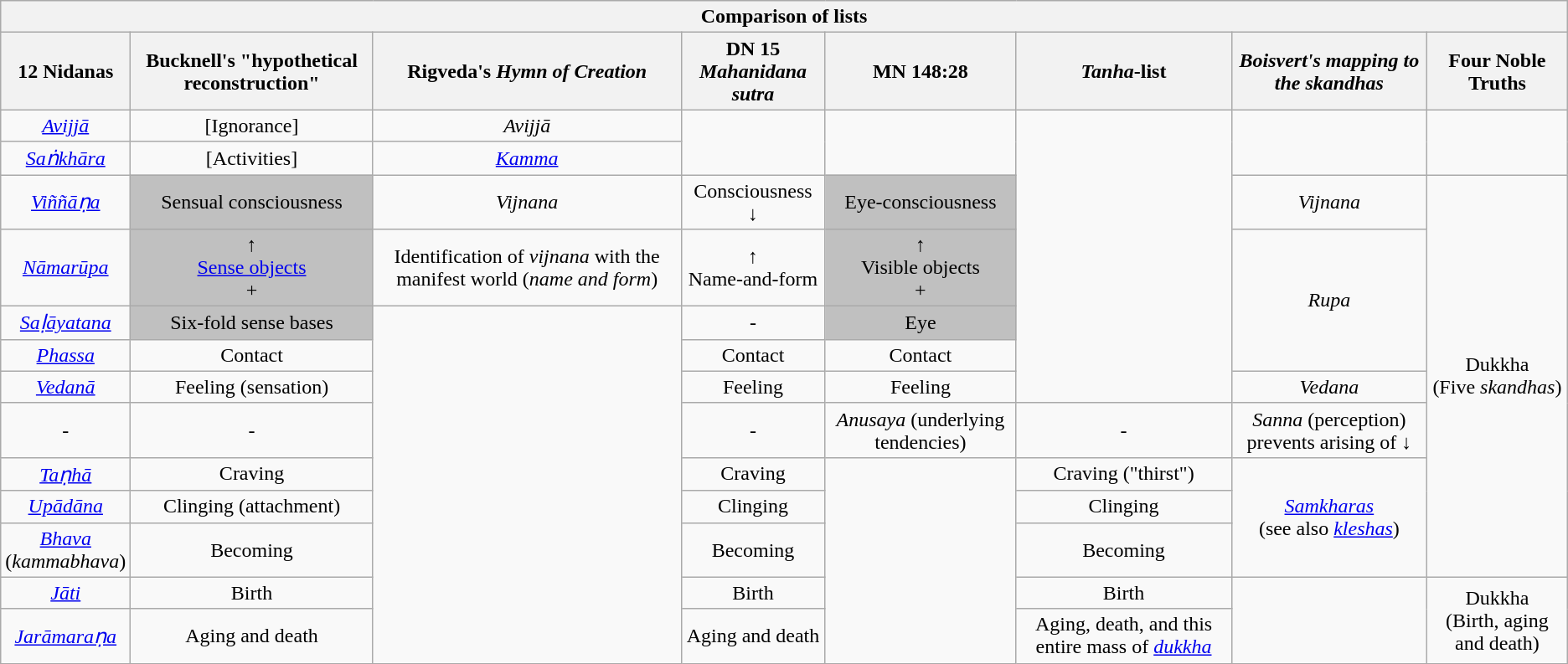<table class="wikitable floatright mw-collapsible autocollapse" style="text-align: center">
<tr>
<th colspan=8>Comparison of lists</th>
</tr>
<tr>
<th>12 Nidanas</th>
<th>Bucknell's "hypothetical reconstruction"</th>
<th>Rigveda's <em>Hymn of Creation</em></th>
<th>DN 15<br><em>Mahanidana sutra</em></th>
<th>MN 148:28</th>
<th><em>Tanha</em>-list</th>
<th><em>Boisvert's mapping to the skandhas</em></th>
<th>Four Noble Truths</th>
</tr>
<tr>
<td><em><a href='#'>Avijjā</a></em></td>
<td>[Ignorance]</td>
<td><em>Avijjā</em></td>
<td rowspan=2></td>
<td rowspan=2></td>
<td rowspan=7></td>
<td rowspan=2></td>
</tr>
<tr>
<td><em><a href='#'>Saṅkhāra</a></em></td>
<td>[Activities]</td>
<td><em><a href='#'>Kamma</a></em></td>
</tr>
<tr>
<td><em><a href='#'>Viññāṇa</a></em></td>
<td style="background: silver;">Sensual consciousness</td>
<td><em>Vijnana</em></td>
<td>Consciousness<br>↓</td>
<td style="background: silver;">Eye-consciousness</td>
<td><em>Vijnana</em></td>
<td rowspan=9>Dukkha<br>(Five <em>skandhas</em>)</td>
</tr>
<tr>
<td><em><a href='#'>Nāmarūpa</a></em></td>
<td style="background: silver;">↑<br><a href='#'>Sense objects</a><br>+</td>
<td>Identification of <em>vijnana</em> with the manifest world (<em>name and form</em>)</td>
<td>↑<br>Name-and-form</td>
<td style="background: silver;">↑<br>Visible objects<br>+</td>
<td rowspan=3><em>Rupa</em></td>
</tr>
<tr>
<td><em><a href='#'>Saḷāyatana</a></em></td>
<td style="background: silver;">Six-fold sense bases</td>
<td rowspan=9></td>
<td>-</td>
<td style="background: silver;">Eye</td>
</tr>
<tr>
<td><em><a href='#'>Phassa</a></em></td>
<td>Contact</td>
<td>Contact</td>
<td>Contact</td>
</tr>
<tr>
<td><em><a href='#'>Vedanā</a></em></td>
<td>Feeling (sensation)</td>
<td>Feeling</td>
<td>Feeling</td>
<td><em>Vedana</em></td>
</tr>
<tr>
<td>-</td>
<td>-</td>
<td>-</td>
<td><em>Anusaya</em> (underlying tendencies)</td>
<td>-</td>
<td><em>Sanna</em> (perception)<br>prevents arising of ↓</td>
</tr>
<tr>
<td><em><a href='#'>Taṇhā</a></em></td>
<td>Craving</td>
<td>Craving</td>
<td rowspan=5></td>
<td>Craving ("thirst")</td>
<td rowspan=3><em><a href='#'>Samkharas</a></em><br>(see also <em><a href='#'>kleshas</a></em>)</td>
</tr>
<tr>
<td><em><a href='#'>Upādāna</a></em></td>
<td>Clinging (attachment)</td>
<td>Clinging</td>
<td>Clinging</td>
</tr>
<tr>
<td><em><a href='#'>Bhava</a></em><br>(<em>kammabhava</em>)</td>
<td>Becoming</td>
<td>Becoming</td>
<td>Becoming</td>
</tr>
<tr>
<td><em><a href='#'>Jāti</a></em></td>
<td>Birth</td>
<td>Birth</td>
<td>Birth</td>
<td rowspan=2></td>
<td rowspan=2>Dukkha<br>(Birth, aging and death)</td>
</tr>
<tr>
<td><em><a href='#'>Jarāmaraṇa</a></em></td>
<td>Aging and death</td>
<td>Aging and death</td>
<td>Aging, death, and this entire mass of <em><a href='#'>dukkha</a></em></td>
</tr>
</table>
